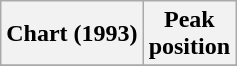<table class=wikitable>
<tr>
<th>Chart (1993)</th>
<th>Peak<br>position</th>
</tr>
<tr>
</tr>
</table>
